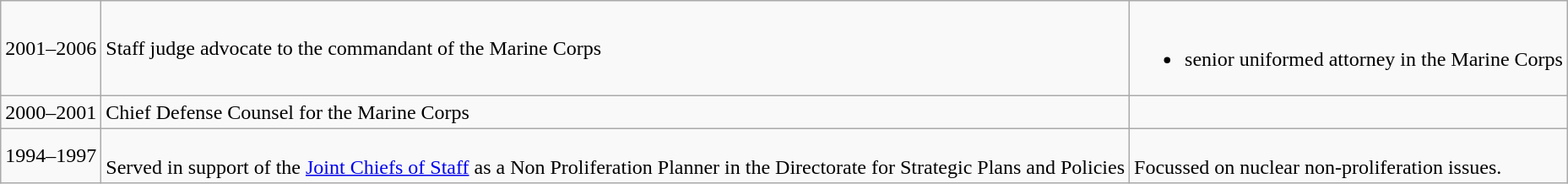<table class="wikitable">
<tr>
<td>2001–2006</td>
<td>Staff judge advocate to the commandant of the Marine Corps</td>
<td><br><ul><li>senior uniformed attorney in the Marine Corps</li></ul></td>
</tr>
<tr>
<td>2000–2001</td>
<td>Chief Defense Counsel for the Marine Corps</td>
<td></td>
</tr>
<tr>
<td>1994–1997</td>
<td><br>Served in support of the <a href='#'>Joint Chiefs of Staff</a> as a
Non Proliferation Planner in the Directorate for Strategic Plans and Policies</td>
<td><br>Focussed on nuclear non-proliferation issues.</td>
</tr>
</table>
